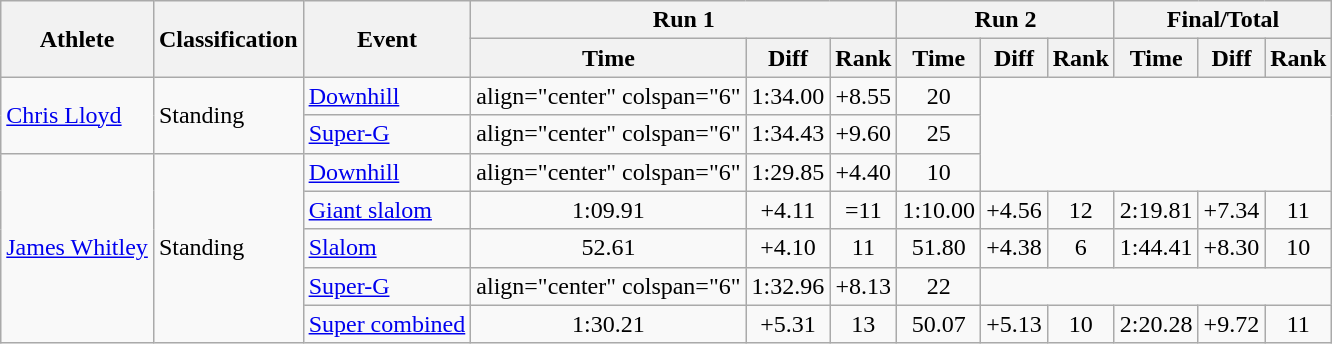<table class="wikitable" style="font-size:100%">
<tr>
<th rowspan="2">Athlete</th>
<th rowspan="2">Classification</th>
<th rowspan="2">Event</th>
<th colspan="3">Run 1</th>
<th colspan="3">Run 2</th>
<th colspan="3">Final/Total</th>
</tr>
<tr>
<th>Time</th>
<th>Diff</th>
<th>Rank</th>
<th>Time</th>
<th>Diff</th>
<th>Rank</th>
<th>Time</th>
<th>Diff</th>
<th>Rank</th>
</tr>
<tr>
<td rowspan=2><a href='#'>Chris Lloyd</a></td>
<td rowspan=2>Standing</td>
<td><a href='#'>Downhill</a></td>
<td>align="center" colspan="6" </td>
<td align="center">1:34.00</td>
<td align="center">+8.55</td>
<td align="center">20</td>
</tr>
<tr>
<td><a href='#'>Super-G</a></td>
<td>align="center" colspan="6" </td>
<td align="center">1:34.43</td>
<td align="center">+9.60</td>
<td align="center">25</td>
</tr>
<tr>
<td rowspan=5><a href='#'>James Whitley</a></td>
<td rowspan=5>Standing</td>
<td><a href='#'>Downhill</a></td>
<td>align="center" colspan="6" </td>
<td align="center">1:29.85</td>
<td align="center">+4.40</td>
<td align="center">10</td>
</tr>
<tr>
<td><a href='#'>Giant slalom</a></td>
<td align="center">1:09.91</td>
<td align="center">+4.11</td>
<td align="center">=11</td>
<td align="center">1:10.00</td>
<td align="center">+4.56</td>
<td align="center">12</td>
<td align="center">2:19.81</td>
<td align="center">+7.34</td>
<td align="center">11</td>
</tr>
<tr>
<td><a href='#'>Slalom</a></td>
<td align="center">52.61</td>
<td align="center">+4.10</td>
<td align="center">11</td>
<td align="center">51.80</td>
<td align="center">+4.38</td>
<td align="center">6</td>
<td align="center">1:44.41</td>
<td align="center">+8.30</td>
<td align="center">10</td>
</tr>
<tr>
<td><a href='#'>Super-G</a></td>
<td>align="center" colspan="6" </td>
<td align="center">1:32.96</td>
<td align="center">+8.13</td>
<td align="center">22</td>
</tr>
<tr>
<td><a href='#'>Super combined</a></td>
<td align="center">1:30.21</td>
<td align="center">+5.31</td>
<td align="center">13</td>
<td align="center">50.07</td>
<td align="center">+5.13</td>
<td align="center">10</td>
<td align="center">2:20.28</td>
<td align="center">+9.72</td>
<td align="center">11</td>
</tr>
</table>
